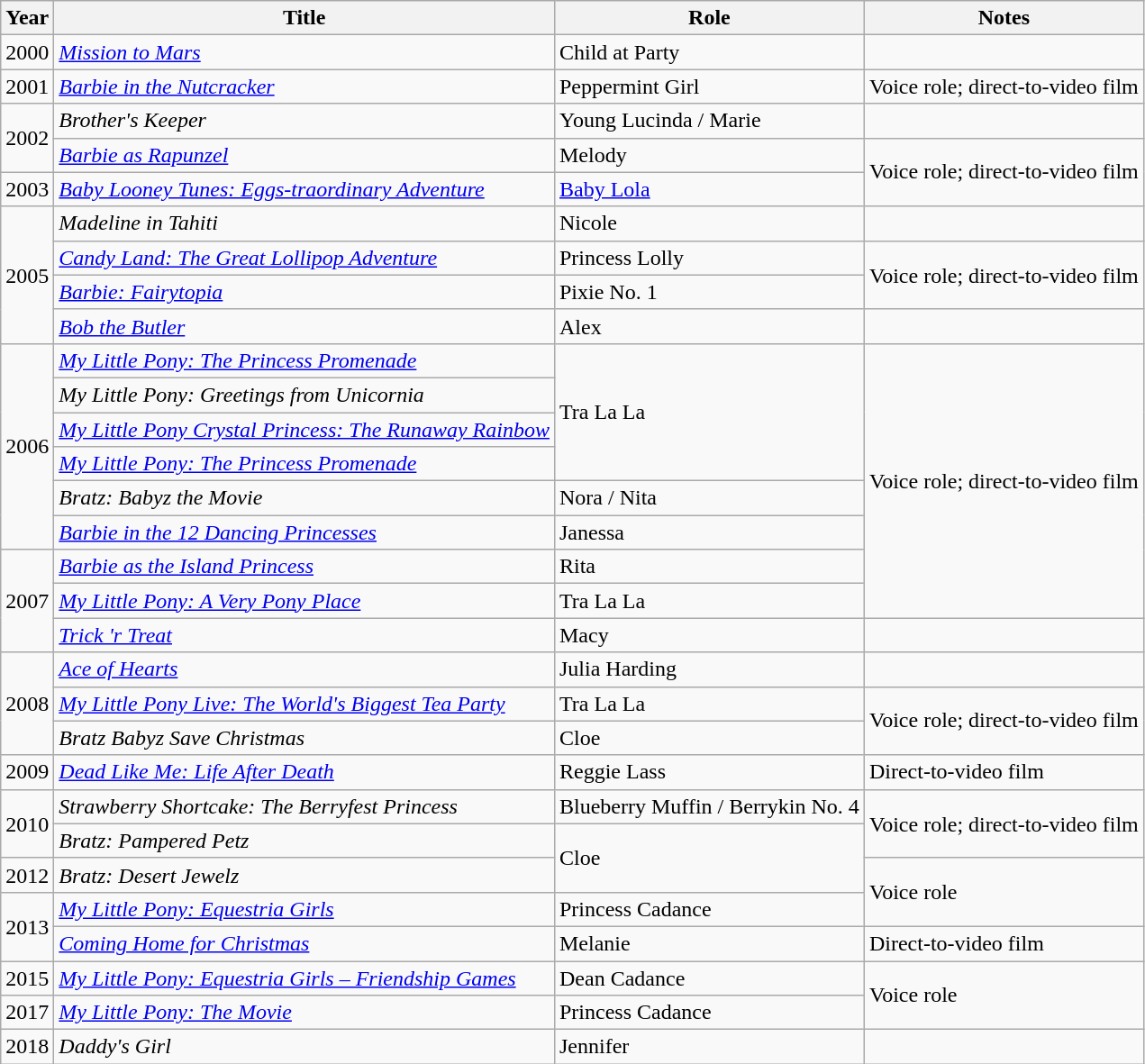<table class="wikitable sortable">
<tr>
<th>Year</th>
<th>Title</th>
<th>Role</th>
<th class="unsortable">Notes</th>
</tr>
<tr>
<td>2000</td>
<td><em><a href='#'>Mission to Mars</a></em></td>
<td>Child at Party</td>
<td></td>
</tr>
<tr>
<td>2001</td>
<td><em><a href='#'>Barbie in the Nutcracker</a></em></td>
<td>Peppermint Girl</td>
<td>Voice role; direct-to-video film</td>
</tr>
<tr>
<td rowspan="2">2002</td>
<td><em>Brother's Keeper</em></td>
<td>Young Lucinda / Marie</td>
<td></td>
</tr>
<tr>
<td><em><a href='#'>Barbie as Rapunzel</a></em></td>
<td>Melody</td>
<td rowspan="2">Voice role; direct-to-video film</td>
</tr>
<tr>
<td>2003</td>
<td><em><a href='#'>Baby Looney Tunes: Eggs-traordinary Adventure</a></em></td>
<td><a href='#'>Baby Lola</a></td>
</tr>
<tr>
<td rowspan="4">2005</td>
<td><em>Madeline in Tahiti</em></td>
<td>Nicole</td>
<td></td>
</tr>
<tr>
<td><em><a href='#'>Candy Land: The Great Lollipop Adventure</a></em></td>
<td>Princess Lolly</td>
<td rowspan="2">Voice role; direct-to-video film</td>
</tr>
<tr>
<td><em><a href='#'>Barbie: Fairytopia</a></em></td>
<td>Pixie No. 1</td>
</tr>
<tr>
<td><em><a href='#'>Bob the Butler</a></em></td>
<td>Alex</td>
<td></td>
</tr>
<tr>
<td rowspan="6">2006</td>
<td><em><a href='#'>My Little Pony: The Princess Promenade</a></em></td>
<td rowspan="4">Tra La La</td>
<td rowspan="8">Voice role; direct-to-video film</td>
</tr>
<tr>
<td><em>My Little Pony: Greetings from Unicornia</em></td>
</tr>
<tr>
<td><em><a href='#'>My Little Pony Crystal Princess: The Runaway Rainbow</a></em></td>
</tr>
<tr>
<td><em><a href='#'>My Little Pony: The Princess Promenade</a></em></td>
</tr>
<tr>
<td><em>Bratz: Babyz the Movie</em></td>
<td>Nora / Nita</td>
</tr>
<tr>
<td><em><a href='#'>Barbie in the 12 Dancing Princesses</a></em></td>
<td>Janessa</td>
</tr>
<tr>
<td rowspan="3">2007</td>
<td><em><a href='#'>Barbie as the Island Princess</a></em></td>
<td>Rita</td>
</tr>
<tr>
<td><em><a href='#'>My Little Pony: A Very Pony Place</a></em></td>
<td>Tra La La</td>
</tr>
<tr>
<td><em><a href='#'>Trick 'r Treat</a></em></td>
<td>Macy</td>
<td></td>
</tr>
<tr>
<td rowspan="3">2008</td>
<td><em><a href='#'>Ace of Hearts</a></em></td>
<td>Julia Harding</td>
<td></td>
</tr>
<tr>
<td><em><a href='#'>My Little Pony Live: The World's Biggest Tea Party</a></em></td>
<td>Tra La La</td>
<td rowspan="2">Voice role; direct-to-video film</td>
</tr>
<tr>
<td><em>Bratz Babyz Save Christmas</em></td>
<td>Cloe</td>
</tr>
<tr>
<td>2009</td>
<td><em><a href='#'>Dead Like Me: Life After Death</a></em></td>
<td>Reggie Lass</td>
<td>Direct-to-video film</td>
</tr>
<tr>
<td rowspan="2">2010</td>
<td><em>Strawberry Shortcake: The Berryfest Princess</em></td>
<td>Blueberry Muffin / Berrykin No. 4</td>
<td rowspan="2">Voice role; direct-to-video film</td>
</tr>
<tr>
<td><em>Bratz: Pampered Petz</em></td>
<td rowspan="2">Cloe</td>
</tr>
<tr>
<td>2012</td>
<td><em>Bratz: Desert Jewelz</em></td>
<td rowspan="2">Voice role</td>
</tr>
<tr>
<td rowspan="2">2013</td>
<td><em><a href='#'>My Little Pony: Equestria Girls</a></em></td>
<td>Princess Cadance</td>
</tr>
<tr>
<td><em><a href='#'>Coming Home for Christmas</a></em></td>
<td>Melanie</td>
<td>Direct-to-video film</td>
</tr>
<tr>
<td>2015</td>
<td><em><a href='#'>My Little Pony: Equestria Girls – Friendship Games</a></em></td>
<td>Dean Cadance</td>
<td rowspan="2">Voice role</td>
</tr>
<tr>
<td>2017</td>
<td><em><a href='#'>My Little Pony: The Movie</a></em></td>
<td>Princess Cadance</td>
</tr>
<tr>
<td>2018</td>
<td><em>Daddy's Girl</em></td>
<td>Jennifer</td>
<td></td>
</tr>
</table>
